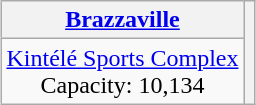<table class="wikitable" style="margin:1em auto; text-align:center;">
<tr>
<th style="border-left:none; border-right;" colspan=2><a href='#'>Brazzaville</a></th>
<th rowspan=6></th>
</tr>
<tr>
<td style="border-left:none; border-right;" colspan=2><a href='#'>Kintélé Sports Complex</a><br>Capacity: 10,134</td>
</tr>
</table>
